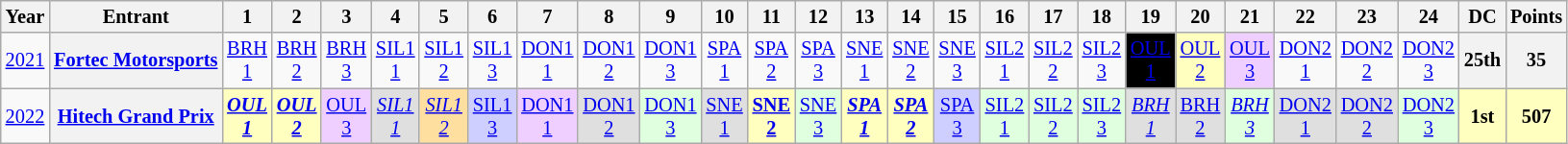<table class="wikitable" style="text-align:center; font-size:85%">
<tr>
<th>Year</th>
<th>Entrant</th>
<th>1</th>
<th>2</th>
<th>3</th>
<th>4</th>
<th>5</th>
<th>6</th>
<th>7</th>
<th>8</th>
<th>9</th>
<th>10</th>
<th>11</th>
<th>12</th>
<th>13</th>
<th>14</th>
<th>15</th>
<th>16</th>
<th>17</th>
<th>18</th>
<th>19</th>
<th>20</th>
<th>21</th>
<th>22</th>
<th>23</th>
<th>24</th>
<th>DC</th>
<th>Points</th>
</tr>
<tr>
<td><a href='#'>2021</a></td>
<th nowrap><a href='#'>Fortec Motorsports</a></th>
<td><a href='#'>BRH<br>1</a></td>
<td><a href='#'>BRH<br>2</a></td>
<td><a href='#'>BRH<br>3</a></td>
<td><a href='#'>SIL1<br>1</a></td>
<td><a href='#'>SIL1<br>2</a></td>
<td><a href='#'>SIL1<br>3</a></td>
<td><a href='#'>DON1<br>1</a></td>
<td><a href='#'>DON1<br>2</a></td>
<td><a href='#'>DON1<br>3</a></td>
<td><a href='#'>SPA<br>1</a></td>
<td><a href='#'>SPA<br>2</a></td>
<td><a href='#'>SPA<br>3</a></td>
<td><a href='#'>SNE<br>1</a></td>
<td><a href='#'>SNE<br>2</a></td>
<td><a href='#'>SNE<br>3</a></td>
<td><a href='#'>SIL2<br>1</a></td>
<td><a href='#'>SIL2<br>2</a></td>
<td><a href='#'>SIL2<br>3</a></td>
<td style="background:#000000;color:white"><a href='#'><span>OUL<br>1</span></a><br></td>
<td style="background:#FFFFBF;"><a href='#'>OUL<br>2</a><br></td>
<td style="background:#EFCFFF;"><a href='#'>OUL<br>3</a><br></td>
<td><a href='#'>DON2<br>1</a></td>
<td><a href='#'>DON2<br>2</a></td>
<td><a href='#'>DON2<br>3</a></td>
<th>25th</th>
<th>35</th>
</tr>
<tr>
<td><a href='#'>2022</a></td>
<th><a href='#'>Hitech Grand Prix</a></th>
<td style="background:#FFFFBF;"><strong><em><a href='#'>OUL<br>1</a></em></strong><br></td>
<td style="background:#FFFFBF;"><strong><em><a href='#'>OUL<br>2</a></em></strong><br></td>
<td style="background:#EFCFFF;"><a href='#'>OUL<br>3</a><br></td>
<td style="background:#DFDFDF;"><em><a href='#'>SIL1<br>1</a></em><br></td>
<td style="background:#FFDF9F;"><em><a href='#'>SIL1<br>2</a></em><br></td>
<td style="background:#CFCFFF;"><a href='#'>SIL1<br>3</a><br></td>
<td style="background:#EFCFFF;"><a href='#'>DON1<br>1</a><br></td>
<td style="background:#DFDFDF;"><a href='#'>DON1<br>2</a><br></td>
<td style="background:#DFFFDF;"><a href='#'>DON1<br>3</a><br></td>
<td style="background:#DFDFDF;"><a href='#'>SNE<br>1</a><br></td>
<td style="background:#FFFFBF;"><strong><a href='#'>SNE<br>2</a></strong><br></td>
<td style="background:#DFFFDF;"><a href='#'>SNE<br>3</a><br></td>
<td style="background:#FFFFBF;"><strong><em><a href='#'>SPA<br>1</a></em></strong><br></td>
<td style="background:#FFFFBF;"><strong><em><a href='#'>SPA<br>2</a></em></strong><br></td>
<td style="background:#CFCFFF;"><a href='#'>SPA<br>3</a><br></td>
<td style="background:#DFFFDF;"><a href='#'>SIL2<br>1</a><br></td>
<td style="background:#DFFFDF;"><a href='#'>SIL2<br>2</a><br></td>
<td style="background:#DFFFDF;"><a href='#'>SIL2<br>3</a><br></td>
<td style="background:#DFDFDF;"><em><a href='#'>BRH<br>1</a></em><br></td>
<td style="background:#DFDFDF;"><a href='#'>BRH<br>2</a><br></td>
<td style="background:#DFFFDF;"><em><a href='#'>BRH<br>3</a></em><br></td>
<td style="background:#DFDFDF;"><a href='#'>DON2<br>1</a><br></td>
<td style="background:#DFDFDF;"><a href='#'>DON2<br>2</a><br></td>
<td style="background:#DFFFDF;"><a href='#'>DON2<br>3</a><br></td>
<th style="background:#FFFFBF;">1st</th>
<th style="background:#FFFFBF;">507</th>
</tr>
</table>
